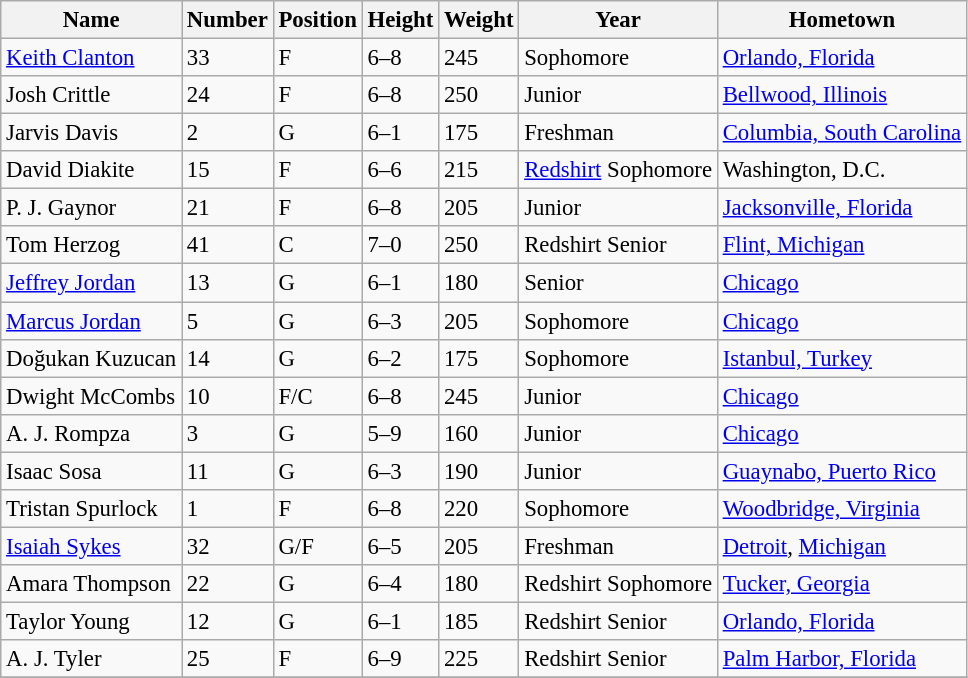<table class="wikitable sortable" style="font-size: 95%;">
<tr>
<th>Name</th>
<th>Number</th>
<th>Position</th>
<th>Height</th>
<th>Weight</th>
<th>Year</th>
<th>Hometown</th>
</tr>
<tr>
<td><a href='#'>Keith Clanton</a></td>
<td>33</td>
<td>F</td>
<td>6–8</td>
<td>245</td>
<td>Sophomore</td>
<td><a href='#'>Orlando, Florida</a></td>
</tr>
<tr>
<td>Josh Crittle</td>
<td>24</td>
<td>F</td>
<td>6–8</td>
<td>250</td>
<td>Junior</td>
<td><a href='#'>Bellwood, Illinois</a></td>
</tr>
<tr>
<td>Jarvis Davis</td>
<td>2</td>
<td>G</td>
<td>6–1</td>
<td>175</td>
<td>Freshman</td>
<td><a href='#'>Columbia, South Carolina</a></td>
</tr>
<tr>
<td>David Diakite</td>
<td>15</td>
<td>F</td>
<td>6–6</td>
<td>215</td>
<td><a href='#'>Redshirt</a> Sophomore</td>
<td>Washington, D.C.</td>
</tr>
<tr>
<td>P. J. Gaynor</td>
<td>21</td>
<td>F</td>
<td>6–8</td>
<td>205</td>
<td>Junior</td>
<td><a href='#'>Jacksonville, Florida</a></td>
</tr>
<tr>
<td>Tom Herzog</td>
<td>41</td>
<td>C</td>
<td>7–0</td>
<td>250</td>
<td>Redshirt Senior</td>
<td><a href='#'>Flint, Michigan</a></td>
</tr>
<tr>
<td><a href='#'>Jeffrey Jordan</a></td>
<td>13</td>
<td>G</td>
<td>6–1</td>
<td>180</td>
<td>Senior</td>
<td><a href='#'>Chicago</a></td>
</tr>
<tr>
<td><a href='#'>Marcus Jordan</a></td>
<td>5</td>
<td>G</td>
<td>6–3</td>
<td>205</td>
<td>Sophomore</td>
<td><a href='#'>Chicago</a></td>
</tr>
<tr>
<td>Doğukan Kuzucan</td>
<td>14</td>
<td>G</td>
<td>6–2</td>
<td>175</td>
<td>Sophomore</td>
<td><a href='#'>Istanbul, Turkey</a></td>
</tr>
<tr>
<td>Dwight McCombs</td>
<td>10</td>
<td>F/C</td>
<td>6–8</td>
<td>245</td>
<td>Junior</td>
<td><a href='#'>Chicago</a></td>
</tr>
<tr>
<td>A. J. Rompza</td>
<td>3</td>
<td>G</td>
<td>5–9</td>
<td>160</td>
<td>Junior</td>
<td><a href='#'>Chicago</a></td>
</tr>
<tr>
<td>Isaac Sosa</td>
<td>11</td>
<td>G</td>
<td>6–3</td>
<td>190</td>
<td>Junior</td>
<td><a href='#'>Guaynabo, Puerto Rico</a></td>
</tr>
<tr>
<td>Tristan Spurlock</td>
<td>1</td>
<td>F</td>
<td>6–8</td>
<td>220</td>
<td>Sophomore</td>
<td><a href='#'>Woodbridge, Virginia</a></td>
</tr>
<tr>
<td><a href='#'>Isaiah Sykes</a></td>
<td>32</td>
<td>G/F</td>
<td>6–5</td>
<td>205</td>
<td>Freshman</td>
<td><a href='#'>Detroit</a>, <a href='#'>Michigan</a></td>
</tr>
<tr>
<td>Amara Thompson</td>
<td>22</td>
<td>G</td>
<td>6–4</td>
<td>180</td>
<td>Redshirt Sophomore</td>
<td><a href='#'>Tucker, Georgia</a></td>
</tr>
<tr>
<td>Taylor Young</td>
<td>12</td>
<td>G</td>
<td>6–1</td>
<td>185</td>
<td>Redshirt Senior</td>
<td><a href='#'>Orlando, Florida</a></td>
</tr>
<tr>
<td>A. J. Tyler</td>
<td>25</td>
<td>F</td>
<td>6–9</td>
<td>225</td>
<td>Redshirt Senior</td>
<td><a href='#'>Palm Harbor, Florida</a></td>
</tr>
<tr>
</tr>
</table>
